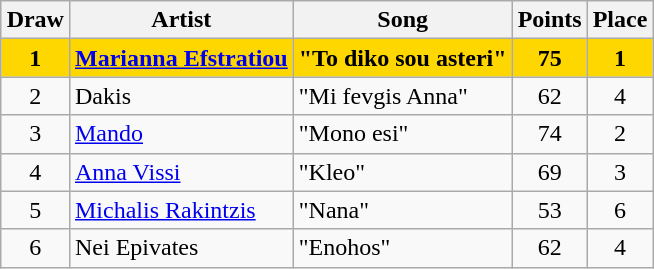<table class="sortable wikitable" style="margin: 1em auto 1em auto; text-align:center">
<tr>
<th>Draw</th>
<th>Artist</th>
<th>Song</th>
<th>Points</th>
<th>Place</th>
</tr>
<tr style="background:gold; font-weight:bold;">
<td>1</td>
<td align="left"><a href='#'>Marianna Efstratiou</a></td>
<td align="left">"To diko sou asteri"</td>
<td>75</td>
<td>1</td>
</tr>
<tr>
<td>2</td>
<td align="left">Dakis</td>
<td align="left">"Mi fevgis Anna"</td>
<td>62</td>
<td>4</td>
</tr>
<tr>
<td>3</td>
<td align="left"><a href='#'>Mando</a></td>
<td align="left">"Mono esi"</td>
<td>74</td>
<td>2</td>
</tr>
<tr>
<td>4</td>
<td align="left"><a href='#'>Anna Vissi</a></td>
<td align="left">"Kleo"</td>
<td>69</td>
<td>3</td>
</tr>
<tr>
<td>5</td>
<td align="left"><a href='#'>Michalis Rakintzis</a></td>
<td align="left">"Nana"</td>
<td>53</td>
<td>6</td>
</tr>
<tr>
<td>6</td>
<td align="left">Nei Epivates</td>
<td align="left">"Enohos"</td>
<td>62</td>
<td>4</td>
</tr>
</table>
